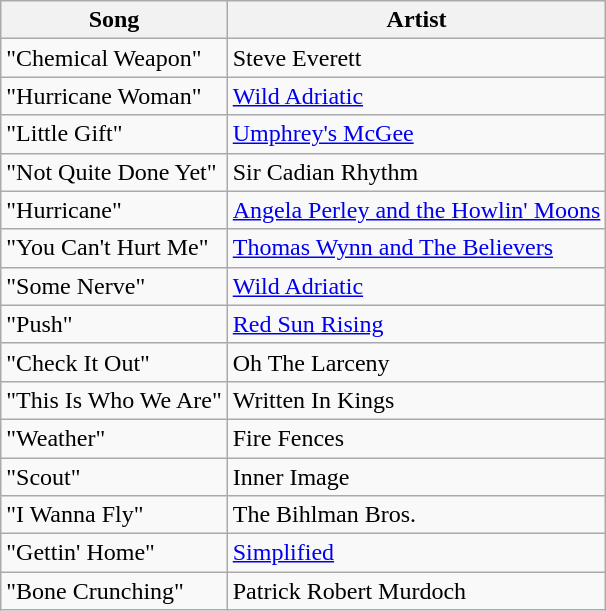<table class="wikitable sortable">
<tr>
<th>Song</th>
<th>Artist</th>
</tr>
<tr>
<td>"Chemical Weapon"</td>
<td>Steve Everett</td>
</tr>
<tr>
<td>"Hurricane Woman"</td>
<td><a href='#'>Wild Adriatic</a></td>
</tr>
<tr>
<td>"Little Gift"</td>
<td><a href='#'>Umphrey's McGee</a></td>
</tr>
<tr>
<td>"Not Quite Done Yet"</td>
<td>Sir Cadian Rhythm</td>
</tr>
<tr>
<td>"Hurricane"</td>
<td><a href='#'>Angela Perley and the Howlin' Moons</a></td>
</tr>
<tr>
<td>"You Can't Hurt Me"</td>
<td><a href='#'>Thomas Wynn and The Believers</a></td>
</tr>
<tr>
<td>"Some Nerve"</td>
<td><a href='#'>Wild Adriatic</a></td>
</tr>
<tr>
<td>"Push"</td>
<td><a href='#'>Red Sun Rising</a></td>
</tr>
<tr>
<td>"Check It Out"</td>
<td>Oh The Larceny</td>
</tr>
<tr>
<td>"This Is Who We Are"</td>
<td>Written In Kings</td>
</tr>
<tr>
<td>"Weather"</td>
<td>Fire Fences</td>
</tr>
<tr>
<td>"Scout"</td>
<td>Inner Image</td>
</tr>
<tr>
<td>"I Wanna Fly"</td>
<td>The Bihlman Bros.</td>
</tr>
<tr>
<td>"Gettin' Home"</td>
<td><a href='#'>Simplified</a></td>
</tr>
<tr>
<td>"Bone Crunching"</td>
<td>Patrick Robert Murdoch</td>
</tr>
</table>
